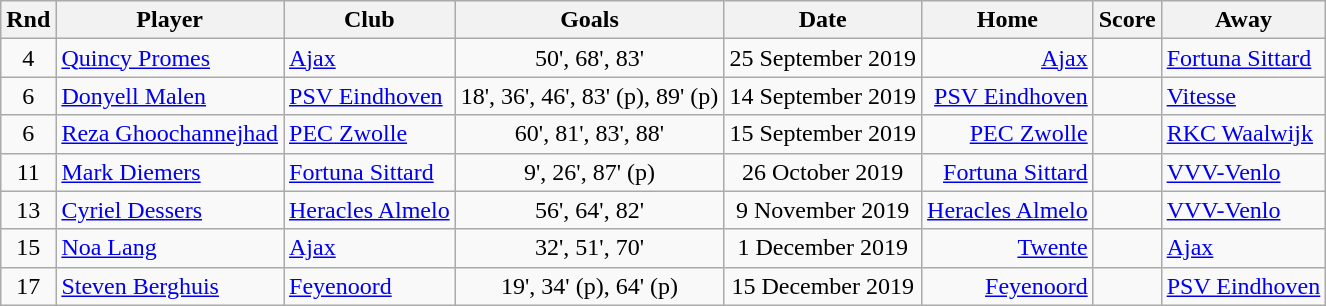<table class="wikitable" style="text-align:center">
<tr>
<th>Rnd</th>
<th>Player</th>
<th>Club</th>
<th>Goals</th>
<th>Date</th>
<th>Home</th>
<th>Score</th>
<th>Away</th>
</tr>
<tr>
<td>4</td>
<td style="text-align:left"> <a href='#'>Quincy Promes</a></td>
<td style="text-align:left"><a href='#'>Ajax</a></td>
<td>50', 68', 83'</td>
<td>25 September 2019</td>
<td style="text-align:right"><a href='#'>Ajax</a></td>
<td></td>
<td style="text-align:left"><a href='#'>Fortuna Sittard</a></td>
</tr>
<tr>
<td>6</td>
<td style="text-align:left"> <a href='#'>Donyell Malen</a></td>
<td style="text-align:left"><a href='#'>PSV Eindhoven</a></td>
<td>18', 36', 46', 83' (p), 89' (p)</td>
<td>14 September 2019</td>
<td style="text-align:right"><a href='#'>PSV Eindhoven</a></td>
<td></td>
<td style="text-align:left"><a href='#'>Vitesse</a></td>
</tr>
<tr>
<td>6</td>
<td style="text-align:left"> <a href='#'>Reza Ghoochannejhad</a></td>
<td style="text-align:left"><a href='#'>PEC Zwolle</a></td>
<td>60', 81', 83', 88'</td>
<td>15 September 2019</td>
<td style="text-align:right"><a href='#'>PEC Zwolle</a></td>
<td></td>
<td style="text-align:left"><a href='#'>RKC Waalwijk</a></td>
</tr>
<tr>
<td>11</td>
<td style="text-align:left"> <a href='#'>Mark Diemers</a></td>
<td style="text-align:left"><a href='#'>Fortuna Sittard</a></td>
<td>9', 26', 87' (p)</td>
<td>26 October 2019</td>
<td style="text-align:right"><a href='#'>Fortuna Sittard</a></td>
<td></td>
<td style="text-align:left"><a href='#'>VVV-Venlo</a></td>
</tr>
<tr>
<td>13</td>
<td style="text-align:left"> <a href='#'>Cyriel Dessers</a></td>
<td style="text-align:left"><a href='#'>Heracles Almelo</a></td>
<td>56', 64', 82'</td>
<td>9 November 2019</td>
<td style="text-align:right"><a href='#'>Heracles Almelo</a></td>
<td></td>
<td style="text-align:left"><a href='#'>VVV-Venlo</a></td>
</tr>
<tr>
<td>15</td>
<td style="text-align:left"> <a href='#'>Noa Lang</a></td>
<td style="text-align:left"><a href='#'>Ajax</a></td>
<td>32', 51', 70'</td>
<td>1 December 2019</td>
<td style="text-align:right"><a href='#'>Twente</a></td>
<td></td>
<td style="text-align:left"><a href='#'>Ajax</a></td>
</tr>
<tr>
<td>17</td>
<td style="text-align:left"> <a href='#'>Steven Berghuis</a></td>
<td style="text-align:left"><a href='#'>Feyenoord</a></td>
<td>19', 34' (p), 64' (p)</td>
<td>15 December 2019</td>
<td style="text-align:right"><a href='#'>Feyenoord</a></td>
<td></td>
<td style="text-align:left"><a href='#'>PSV Eindhoven</a></td>
</tr>
</table>
